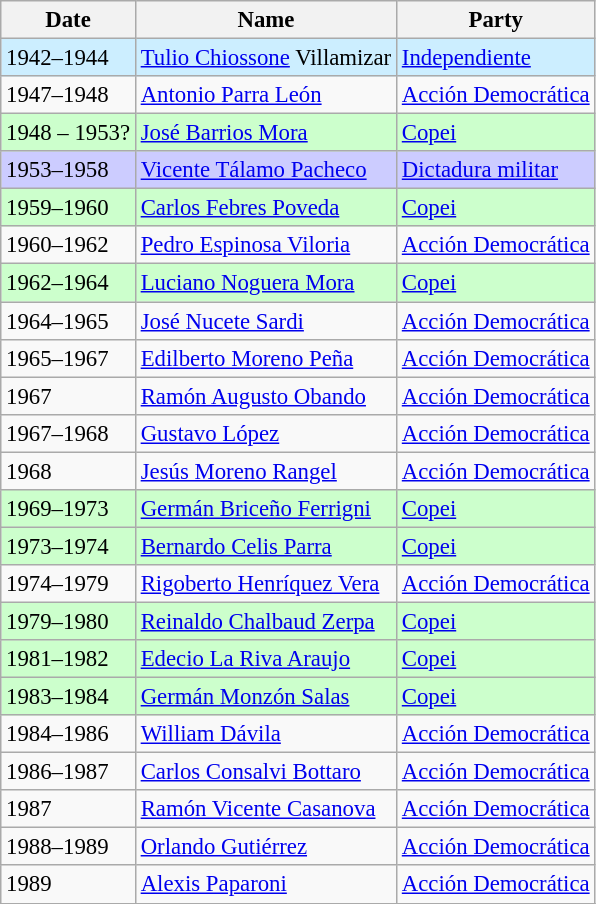<table class="wikitable" style="font-size: 95%;">
<tr>
<th>Date</th>
<th>Name</th>
<th>Party</th>
</tr>
<tr align="left" bgcolor="#cceeff">
<td>1942–1944</td>
<td><a href='#'>Tulio Chiossone</a> Villamizar</td>
<td><a href='#'>Independiente</a></td>
</tr>
<tr>
<td>1947–1948</td>
<td><a href='#'>Antonio Parra León</a></td>
<td><a href='#'>Acción Democrática</a></td>
</tr>
<tr align="left" bgcolor="#CCFFCC">
<td>1948 – 1953?</td>
<td><a href='#'>José Barrios Mora</a></td>
<td><a href='#'>Copei</a></td>
</tr>
<tr align="left" bgcolor="#ccccff">
<td>1953–1958</td>
<td><a href='#'>Vicente Tálamo Pacheco</a></td>
<td><a href='#'>Dictadura militar</a></td>
</tr>
<tr align="left" bgcolor="#CCFFCC">
<td>1959–1960</td>
<td><a href='#'>Carlos Febres Poveda</a></td>
<td><a href='#'>Copei</a></td>
</tr>
<tr>
<td>1960–1962</td>
<td><a href='#'>Pedro Espinosa Viloria</a></td>
<td><a href='#'>Acción Democrática</a></td>
</tr>
<tr align="left" bgcolor="#CCFFCC">
<td>1962–1964</td>
<td><a href='#'>Luciano Noguera Mora</a></td>
<td><a href='#'>Copei</a></td>
</tr>
<tr>
<td>1964–1965</td>
<td><a href='#'>José Nucete Sardi</a></td>
<td><a href='#'>Acción Democrática</a></td>
</tr>
<tr>
<td>1965–1967</td>
<td><a href='#'>Edilberto Moreno Peña</a></td>
<td><a href='#'>Acción Democrática</a></td>
</tr>
<tr>
<td>1967</td>
<td><a href='#'>Ramón Augusto Obando</a></td>
<td><a href='#'>Acción Democrática</a></td>
</tr>
<tr>
<td>1967–1968</td>
<td><a href='#'>Gustavo López</a></td>
<td><a href='#'>Acción Democrática</a></td>
</tr>
<tr>
<td>1968</td>
<td><a href='#'>Jesús Moreno Rangel</a></td>
<td><a href='#'>Acción Democrática</a></td>
</tr>
<tr align="left" bgcolor="#CCFFCC">
<td>1969–1973</td>
<td><a href='#'>Germán Briceño Ferrigni</a></td>
<td><a href='#'>Copei</a></td>
</tr>
<tr align="left" bgcolor="#CCFFCC">
<td>1973–1974</td>
<td><a href='#'>Bernardo Celis Parra</a></td>
<td><a href='#'>Copei</a></td>
</tr>
<tr>
<td>1974–1979</td>
<td><a href='#'>Rigoberto Henríquez Vera</a></td>
<td><a href='#'>Acción Democrática</a></td>
</tr>
<tr align="left" bgcolor="#CCFFCC">
<td>1979–1980</td>
<td><a href='#'>Reinaldo Chalbaud Zerpa</a></td>
<td><a href='#'>Copei</a></td>
</tr>
<tr align="left" bgcolor="#CCFFCC">
<td>1981–1982</td>
<td><a href='#'>Edecio La Riva Araujo</a></td>
<td><a href='#'>Copei</a></td>
</tr>
<tr align="left" bgcolor="#CCFFCC">
<td>1983–1984</td>
<td><a href='#'>Germán Monzón Salas</a></td>
<td><a href='#'>Copei</a></td>
</tr>
<tr>
<td>1984–1986</td>
<td><a href='#'>William Dávila</a></td>
<td><a href='#'>Acción Democrática</a></td>
</tr>
<tr>
<td>1986–1987</td>
<td><a href='#'>Carlos Consalvi Bottaro</a></td>
<td><a href='#'>Acción Democrática</a></td>
</tr>
<tr>
<td>1987</td>
<td><a href='#'>Ramón Vicente Casanova</a></td>
<td><a href='#'>Acción Democrática</a></td>
</tr>
<tr>
<td>1988–1989</td>
<td><a href='#'>Orlando Gutiérrez</a></td>
<td><a href='#'>Acción Democrática</a></td>
</tr>
<tr>
<td>1989</td>
<td><a href='#'>Alexis Paparoni</a></td>
<td><a href='#'>Acción Democrática</a></td>
</tr>
<tr>
</tr>
</table>
